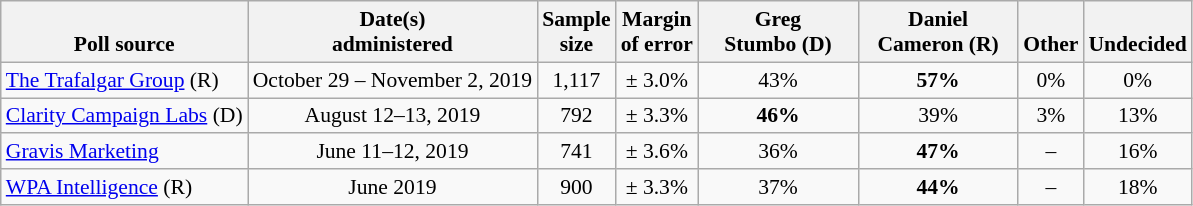<table class="wikitable" style="font-size:90%;text-align:center;">
<tr valign=bottom>
<th>Poll source</th>
<th>Date(s)<br>administered</th>
<th>Sample<br>size</th>
<th>Margin<br>of error</th>
<th style="width:100px;">Greg<br>Stumbo (D)</th>
<th style="width:100px;">Daniel<br>Cameron (R)</th>
<th>Other</th>
<th>Undecided</th>
</tr>
<tr>
<td style="text-align:left;"><a href='#'>The Trafalgar Group</a> (R)</td>
<td>October 29 – November 2, 2019</td>
<td>1,117</td>
<td>± 3.0%</td>
<td>43%</td>
<td><strong>57%</strong></td>
<td>0%</td>
<td>0%</td>
</tr>
<tr>
<td style="text-align:left;"><a href='#'>Clarity Campaign Labs</a> (D)</td>
<td>August 12–13, 2019</td>
<td>792</td>
<td>± 3.3%</td>
<td><strong>46%</strong></td>
<td>39%</td>
<td>3%</td>
<td>13%</td>
</tr>
<tr>
<td style="text-align:left;"><a href='#'>Gravis Marketing</a></td>
<td>June 11–12, 2019</td>
<td>741</td>
<td>± 3.6%</td>
<td>36%</td>
<td><strong>47%</strong></td>
<td>–</td>
<td>16%</td>
</tr>
<tr>
<td style="text-align:left;"><a href='#'>WPA Intelligence</a> (R)</td>
<td>June 2019</td>
<td>900</td>
<td>± 3.3%</td>
<td>37%</td>
<td><strong>44%</strong></td>
<td>–</td>
<td>18%</td>
</tr>
</table>
